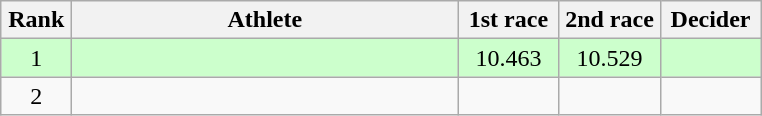<table class=wikitable style="text-align:center">
<tr>
<th width=40>Rank</th>
<th width=250>Athlete</th>
<th width=60>1st race</th>
<th width=60>2nd race</th>
<th width=60>Decider</th>
</tr>
<tr bgcolor=ccffcc>
<td>1</td>
<td align=left></td>
<td>10.463</td>
<td>10.529</td>
<td></td>
</tr>
<tr>
<td>2</td>
<td align=left></td>
<td></td>
<td></td>
<td></td>
</tr>
</table>
